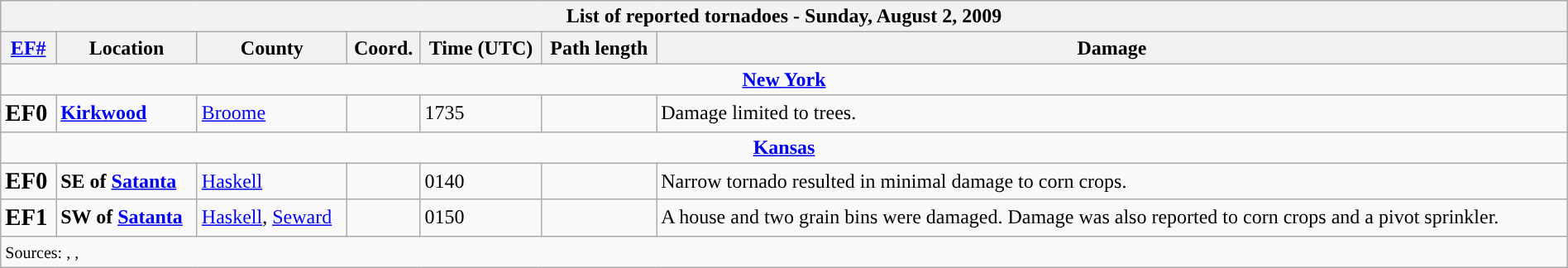<table class="wikitable collapsible" style="width:100%;">
<tr>
<th colspan="7">List of reported tornadoes - Sunday, August 2, 2009</th>
</tr>
<tr>
<th><a href='#'>EF#</a></th>
<th>Location</th>
<th>County</th>
<th>Coord.</th>
<th>Time (UTC)</th>
<th>Path length</th>
<th>Damage</th>
</tr>
<tr>
<td colspan="7" style="text-align:center;"><strong><a href='#'>New York</a></strong></td>
</tr>
<tr>
<td><big><strong>EF0</strong></big></td>
<td><strong><a href='#'>Kirkwood</a></strong></td>
<td><a href='#'>Broome</a></td>
<td></td>
<td>1735</td>
<td></td>
<td>Damage limited to trees.</td>
</tr>
<tr>
<td colspan="7" style="text-align:center;"><strong><a href='#'>Kansas</a></strong></td>
</tr>
<tr>
<td><big><strong>EF0</strong></big></td>
<td><strong>SE of <a href='#'>Satanta</a></strong></td>
<td><a href='#'>Haskell</a></td>
<td></td>
<td>0140</td>
<td></td>
<td>Narrow tornado resulted in minimal damage to corn crops.</td>
</tr>
<tr>
<td><big><strong>EF1</strong></big></td>
<td><strong>SW of <a href='#'>Satanta</a></strong></td>
<td><a href='#'>Haskell</a>, <a href='#'>Seward</a></td>
<td></td>
<td>0150</td>
<td></td>
<td>A house and two grain bins were damaged. Damage was also reported to corn crops and a pivot sprinkler.</td>
</tr>
<tr>
<td colspan="7"><small>Sources: , , </small></td>
</tr>
</table>
